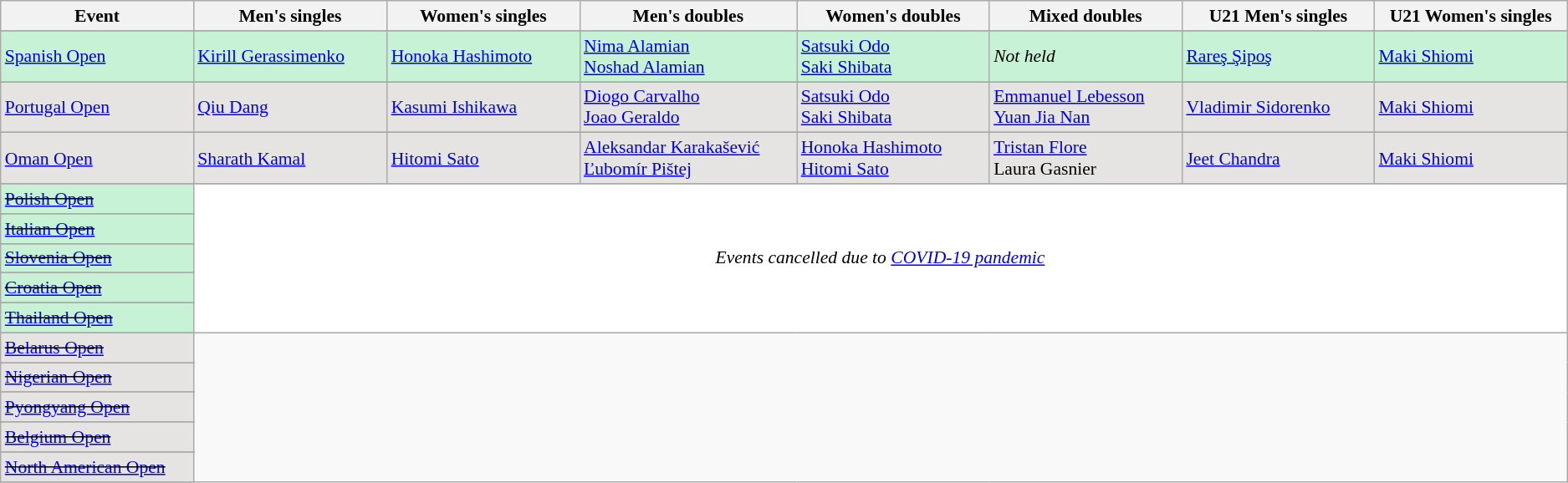<table class=wikitable style="font-size:90%">
<tr>
<th width="150">Event</th>
<th width="150">Men's singles</th>
<th width="150">Women's singles</th>
<th width="170">Men's doubles</th>
<th width="150">Women's doubles</th>
<th width="150">Mixed doubles</th>
<th width="150">U21 Men's singles</th>
<th width="150">U21 Women's singles</th>
</tr>
<tr>
</tr>
<tr bgcolor=#c7f2d5>
<td> <a href='#'>Spanish Open</a></td>
<td> <a href='#'>Kirill Gerassimenko</a></td>
<td> <a href='#'>Honoka Hashimoto</a></td>
<td> <a href='#'>Nima Alamian</a><br> <a href='#'>Noshad Alamian</a></td>
<td> <a href='#'>Satsuki Odo</a><br> <a href='#'>Saki Shibata</a></td>
<td><em>Not held</em></td>
<td> <a href='#'>Rareş Şipoş</a></td>
<td> <a href='#'>Maki Shiomi</a></td>
</tr>
<tr>
</tr>
<tr bgcolor=#e5e4e2>
<td> <a href='#'>Portugal Open</a></td>
<td> <a href='#'>Qiu Dang</a></td>
<td> <a href='#'>Kasumi Ishikawa</a></td>
<td> <a href='#'>Diogo Carvalho</a><br> <a href='#'>Joao Geraldo</a></td>
<td> <a href='#'>Satsuki Odo</a><br> <a href='#'>Saki Shibata</a></td>
<td> <a href='#'>Emmanuel Lebesson</a><br> <a href='#'>Yuan Jia Nan</a></td>
<td> <a href='#'>Vladimir Sidorenko</a></td>
<td> <a href='#'>Maki Shiomi</a></td>
</tr>
<tr>
</tr>
<tr bgcolor=#e5e4e2>
<td> <a href='#'>Oman Open</a></td>
<td> <a href='#'>Sharath Kamal</a></td>
<td> <a href='#'>Hitomi Sato</a></td>
<td> <a href='#'>Aleksandar Karakašević</a><br> <a href='#'>Ľubomír Pištej</a></td>
<td> <a href='#'>Honoka Hashimoto</a><br> <a href='#'>Hitomi Sato</a></td>
<td> <a href='#'>Tristan Flore</a><br> Laura Gasnier</td>
<td> <a href='#'>Jeet Chandra</a></td>
<td> <a href='#'>Maki Shiomi</a></td>
</tr>
<tr>
</tr>
<tr bgcolor=#c7f2d5>
<td> <s><a href='#'>Polish Open</a></s></td>
<td bgcolor=#FFFFFF colspan=7 rowspan=10 align="center"><em>Events cancelled due to <a href='#'>COVID-19 pandemic</a></em></td>
</tr>
<tr>
</tr>
<tr bgcolor=#c7f2d5>
<td> <s><a href='#'>Italian Open</a></s></td>
</tr>
<tr>
</tr>
<tr bgcolor=#c7f2d5>
<td> <s><a href='#'>Slovenia Open</a></s></td>
</tr>
<tr>
</tr>
<tr bgcolor=#c7f2d5>
<td> <s><a href='#'>Croatia Open</a></s></td>
</tr>
<tr>
</tr>
<tr bgcolor=#c7f2d5>
<td> <s><a href='#'>Thailand Open</a></s></td>
</tr>
<tr>
</tr>
<tr bgcolor=#e5e4e2>
<td> <s><a href='#'>Belarus Open</a></s></td>
</tr>
<tr>
</tr>
<tr bgcolor=#e5e4e2>
<td> <s><a href='#'>Nigerian Open</a></s></td>
</tr>
<tr>
</tr>
<tr bgcolor=#e5e4e2>
<td> <s><a href='#'>Pyongyang Open</a></s></td>
</tr>
<tr>
</tr>
<tr bgcolor=#e5e4e2>
<td> <s><a href='#'>Belgium Open</a></s></td>
</tr>
<tr>
</tr>
<tr bgcolor=#e5e4e2>
<td> <s><a href='#'>North American Open</a></s></td>
</tr>
<tr>
</tr>
</table>
